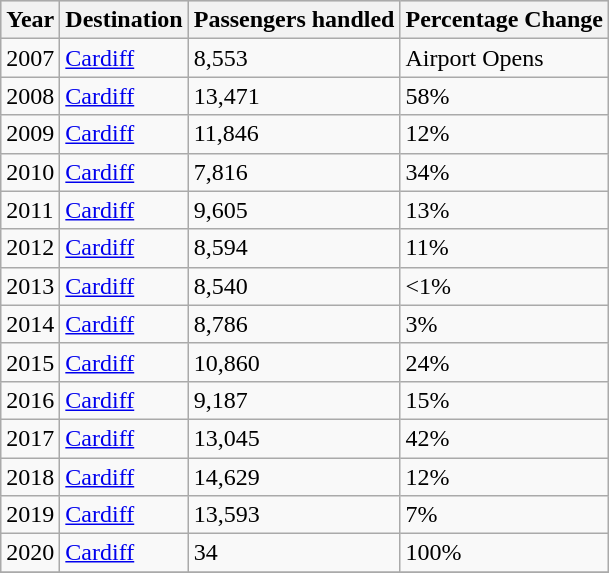<table class="wikitable sortable"  width= align=>
<tr bgcolor=lightgrey>
<th>Year</th>
<th>Destination</th>
<th>Passengers handled</th>
<th>Percentage Change</th>
</tr>
<tr>
<td>2007</td>
<td><a href='#'>Cardiff</a></td>
<td>8,553</td>
<td> Airport Opens</td>
</tr>
<tr>
<td>2008</td>
<td><a href='#'>Cardiff</a></td>
<td>13,471</td>
<td> 58%</td>
</tr>
<tr>
<td>2009</td>
<td><a href='#'>Cardiff</a></td>
<td>11,846</td>
<td> 12%</td>
</tr>
<tr>
<td>2010</td>
<td><a href='#'>Cardiff</a></td>
<td>7,816</td>
<td> 34%</td>
</tr>
<tr>
<td>2011</td>
<td><a href='#'>Cardiff</a></td>
<td>9,605</td>
<td> 13%</td>
</tr>
<tr>
<td>2012</td>
<td><a href='#'>Cardiff</a></td>
<td>8,594</td>
<td> 11%</td>
</tr>
<tr>
<td>2013</td>
<td><a href='#'>Cardiff</a></td>
<td>8,540</td>
<td> <1%</td>
</tr>
<tr>
<td>2014</td>
<td><a href='#'>Cardiff</a></td>
<td>8,786</td>
<td> 3%</td>
</tr>
<tr>
<td>2015</td>
<td><a href='#'>Cardiff</a></td>
<td>10,860</td>
<td> 24%</td>
</tr>
<tr>
<td>2016</td>
<td><a href='#'>Cardiff</a></td>
<td>9,187</td>
<td> 15%</td>
</tr>
<tr>
<td>2017</td>
<td><a href='#'>Cardiff</a></td>
<td>13,045</td>
<td> 42%</td>
</tr>
<tr>
<td>2018</td>
<td><a href='#'>Cardiff</a></td>
<td>14,629</td>
<td> 12%</td>
</tr>
<tr>
<td>2019</td>
<td><a href='#'>Cardiff</a></td>
<td>13,593</td>
<td> 7%</td>
</tr>
<tr>
<td>2020</td>
<td><a href='#'>Cardiff</a></td>
<td>34</td>
<td> 100%</td>
</tr>
<tr>
</tr>
</table>
